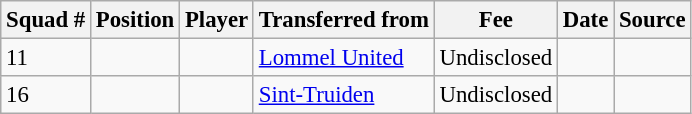<table class="wikitable sortable" style="text-align:center; font-size:95%; text-align:left">
<tr>
<th><strong>Squad #</strong></th>
<th><strong>Position</strong></th>
<th><strong>Player</strong></th>
<th><strong>Transferred from</strong></th>
<th><strong>Fee</strong></th>
<th><strong>Date</strong></th>
<th><strong>Source</strong></th>
</tr>
<tr>
<td>11</td>
<td></td>
<td></td>
<td> <a href='#'>Lommel United</a></td>
<td>Undisclosed</td>
<td></td>
<td></td>
</tr>
<tr>
<td>16</td>
<td></td>
<td></td>
<td> <a href='#'>Sint-Truiden</a></td>
<td>Undisclosed</td>
<td></td>
<td></td>
</tr>
</table>
